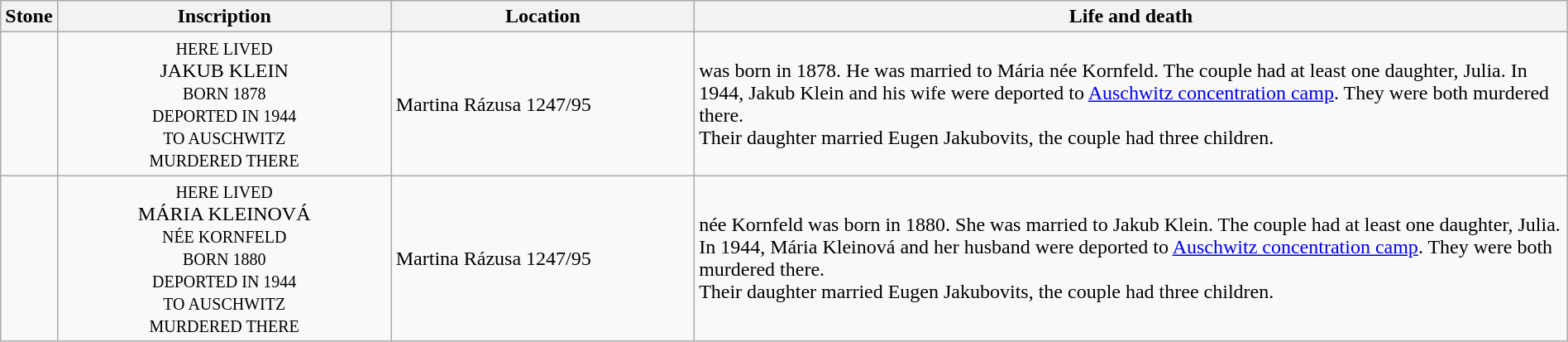<table class="wikitable sortable toptextcells" style="width:100%">
<tr>
<th class="hintergrundfarbe6 unsortable" width="120px">Stone</th>
<th class="hintergrundfarbe6 unsortable" style ="width:22%;">Inscription</th>
<th class="hintergrundfarbe6" data-sort-type="text" style ="width:20%;">Location</th>
<th class="hintergrundfarbe6" style="width:100%;">Life and death</th>
</tr>
<tr>
<td></td>
<td style="text-align:center"><div><small>HERE LIVED</small><br>JAKUB KLEIN<br><small>BORN 1878<br>DEPORTED IN 1944<br>TO AUSCHWITZ<br>MURDERED THERE</small></div></td>
<td>Martina Rázusa 1247/95</td>
<td><strong></strong> was born in 1878. He was married to Mária née Kornfeld. The couple had at least one daughter, Julia. In 1944, Jakub Klein and his wife were deported to <a href='#'>Auschwitz concentration camp</a>. They were both murdered there.<br>Their daughter married Eugen Jakubovits, the couple had three children.</td>
</tr>
<tr>
<td></td>
<td style="text-align:center"><div><small>HERE LIVED</small><br>MÁRIA KLEINOVÁ<br><small>NÉE KORNFELD<br>BORN 1880<br>DEPORTED IN 1944<br>TO AUSCHWITZ<br>MURDERED THERE</small></div></td>
<td>Martina Rázusa 1247/95</td>
<td><strong></strong> née Kornfeld was born in 1880. She was married to Jakub Klein. The couple had at least one daughter, Julia. In 1944, Mária Kleinová and her husband were deported to <a href='#'>Auschwitz concentration camp</a>. They were both murdered there.<br>Their daughter married Eugen Jakubovits, the couple had three children.</td>
</tr>
</table>
